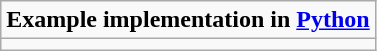<table role="presentation" class="wikitable mw-collapsible mw-collapsed">
<tr>
<td><strong>Example implementation in <a href='#'>Python</a></strong></td>
</tr>
<tr>
<td></td>
</tr>
</table>
